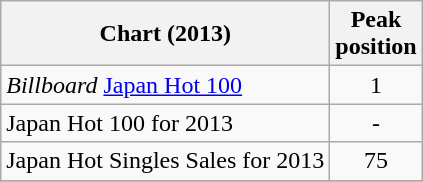<table class="wikitable sortable">
<tr>
<th>Chart (2013)</th>
<th>Peak<br>position</th>
</tr>
<tr>
<td><em>Billboard</em> <a href='#'>Japan Hot 100</a></td>
<td style="text-align:center;">1<br></td>
</tr>
<tr>
<td>Japan Hot 100 for 2013</td>
<td align=center>-</td>
</tr>
<tr>
<td>Japan Hot Singles Sales for 2013</td>
<td align=center>75</td>
</tr>
<tr>
</tr>
</table>
